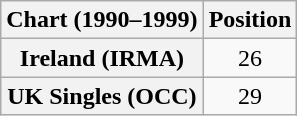<table class="wikitable sortable plainrowheaders" style="text-align:center;">
<tr>
<th>Chart (1990–1999)</th>
<th>Position</th>
</tr>
<tr>
<th scope="row">Ireland (IRMA)</th>
<td>26</td>
</tr>
<tr>
<th scope="row">UK Singles (OCC)</th>
<td>29</td>
</tr>
</table>
